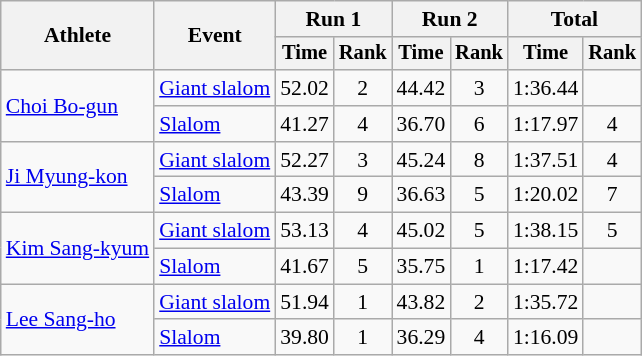<table class="wikitable" style="font-size:90%">
<tr>
<th rowspan=2>Athlete</th>
<th rowspan=2>Event</th>
<th colspan=2>Run 1</th>
<th colspan=2>Run 2</th>
<th colspan=2>Total</th>
</tr>
<tr style="font-size:95%">
<th>Time</th>
<th>Rank</th>
<th>Time</th>
<th>Rank</th>
<th>Time</th>
<th>Rank</th>
</tr>
<tr align=center>
<td align=left rowspan=2><a href='#'>Choi Bo-gun</a></td>
<td align=left><a href='#'>Giant slalom</a></td>
<td>52.02</td>
<td>2</td>
<td>44.42</td>
<td>3</td>
<td>1:36.44</td>
<td></td>
</tr>
<tr align=center>
<td align=left><a href='#'>Slalom</a></td>
<td>41.27</td>
<td>4</td>
<td>36.70</td>
<td>6</td>
<td>1:17.97</td>
<td>4</td>
</tr>
<tr align=center>
<td align=left rowspan=2><a href='#'>Ji Myung-kon</a></td>
<td align=left><a href='#'>Giant slalom</a></td>
<td>52.27</td>
<td>3</td>
<td>45.24</td>
<td>8</td>
<td>1:37.51</td>
<td>4</td>
</tr>
<tr align=center>
<td align=left><a href='#'>Slalom</a></td>
<td>43.39</td>
<td>9</td>
<td>36.63</td>
<td>5</td>
<td>1:20.02</td>
<td>7</td>
</tr>
<tr align=center>
<td align=left rowspan=2><a href='#'>Kim Sang-kyum</a></td>
<td align=left><a href='#'>Giant slalom</a></td>
<td>53.13</td>
<td>4</td>
<td>45.02</td>
<td>5</td>
<td>1:38.15</td>
<td>5</td>
</tr>
<tr align=center>
<td align=left><a href='#'>Slalom</a></td>
<td>41.67</td>
<td>5</td>
<td>35.75</td>
<td>1</td>
<td>1:17.42</td>
<td></td>
</tr>
<tr align=center>
<td align=left rowspan=2><a href='#'>Lee Sang-ho</a></td>
<td align=left><a href='#'>Giant slalom</a></td>
<td>51.94</td>
<td>1</td>
<td>43.82</td>
<td>2</td>
<td>1:35.72</td>
<td></td>
</tr>
<tr align=center>
<td align=left><a href='#'>Slalom</a></td>
<td>39.80</td>
<td>1</td>
<td>36.29</td>
<td>4</td>
<td>1:16.09</td>
<td></td>
</tr>
</table>
